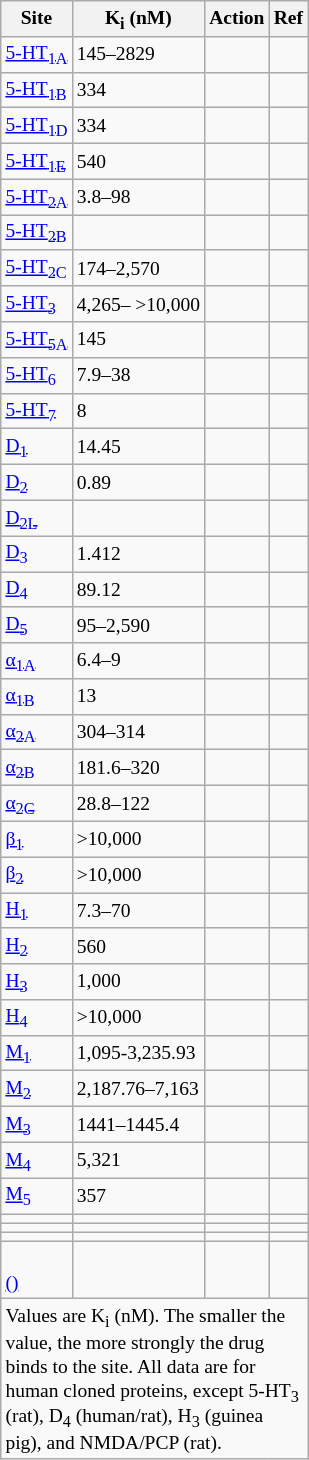<table class="wikitable floatright" style="font-size:small;">
<tr>
<th>Site</th>
<th>K<sub>i</sub> (nM)</th>
<th>Action</th>
<th>Ref</th>
</tr>
<tr>
<td><a href='#'>5-HT<sub>1A</sub></a></td>
<td>145–2829</td>
<td></td>
<td></td>
</tr>
<tr>
<td><a href='#'>5-HT<sub>1B</sub></a></td>
<td>334</td>
<td></td>
<td></td>
</tr>
<tr>
<td><a href='#'>5-HT<sub>1D</sub></a></td>
<td>334</td>
<td></td>
<td></td>
</tr>
<tr>
<td><a href='#'>5-HT<sub>1E</sub></a></td>
<td>540</td>
<td></td>
<td></td>
</tr>
<tr>
<td><a href='#'>5-HT<sub>2A</sub></a></td>
<td>3.8–98</td>
<td></td>
<td></td>
</tr>
<tr>
<td><a href='#'>5-HT<sub>2B</sub></a></td>
<td></td>
<td></td>
<td></td>
</tr>
<tr>
<td><a href='#'>5-HT<sub>2C</sub></a></td>
<td>174–2,570</td>
<td></td>
<td></td>
</tr>
<tr>
<td><a href='#'>5-HT<sub>3</sub></a></td>
<td>4,265– >10,000</td>
<td></td>
<td></td>
</tr>
<tr>
<td><a href='#'>5-HT<sub>5A</sub></a></td>
<td>145</td>
<td></td>
<td></td>
</tr>
<tr>
<td><a href='#'>5-HT<sub>6</sub></a></td>
<td>7.9–38</td>
<td></td>
<td></td>
</tr>
<tr>
<td><a href='#'>5-HT<sub>7</sub></a></td>
<td>8</td>
<td></td>
<td></td>
</tr>
<tr>
<td><a href='#'>D<sub>1</sub></a></td>
<td>14.45</td>
<td></td>
<td></td>
</tr>
<tr>
<td><a href='#'>D<sub>2</sub></a></td>
<td>0.89</td>
<td></td>
<td></td>
</tr>
<tr>
<td><a href='#'>D<sub>2L</sub></a></td>
<td></td>
<td></td>
<td></td>
</tr>
<tr>
<td><a href='#'>D<sub>3</sub></a></td>
<td>1.412</td>
<td></td>
<td></td>
</tr>
<tr>
<td><a href='#'>D<sub>4</sub></a></td>
<td>89.12</td>
<td></td>
<td></td>
</tr>
<tr>
<td><a href='#'>D<sub>5</sub></a></td>
<td>95–2,590</td>
<td></td>
<td></td>
</tr>
<tr>
<td><a href='#'>α<sub>1A</sub></a></td>
<td>6.4–9</td>
<td></td>
<td></td>
</tr>
<tr>
<td><a href='#'>α<sub>1B</sub></a></td>
<td>13</td>
<td></td>
<td></td>
</tr>
<tr>
<td><a href='#'>α<sub>2A</sub></a></td>
<td>304–314</td>
<td></td>
<td></td>
</tr>
<tr>
<td><a href='#'>α<sub>2B</sub></a></td>
<td>181.6–320</td>
<td></td>
<td></td>
</tr>
<tr>
<td><a href='#'>α<sub>2C</sub></a></td>
<td>28.8–122</td>
<td></td>
<td></td>
</tr>
<tr>
<td><a href='#'>β<sub>1</sub></a></td>
<td>>10,000</td>
<td></td>
<td></td>
</tr>
<tr>
<td><a href='#'>β<sub>2</sub></a></td>
<td>>10,000</td>
<td></td>
<td></td>
</tr>
<tr>
<td><a href='#'>H<sub>1</sub></a></td>
<td>7.3–70</td>
<td></td>
<td></td>
</tr>
<tr>
<td><a href='#'>H<sub>2</sub></a></td>
<td>560</td>
<td></td>
<td></td>
</tr>
<tr>
<td><a href='#'>H<sub>3</sub></a></td>
<td>1,000</td>
<td></td>
<td></td>
</tr>
<tr>
<td><a href='#'>H<sub>4</sub></a></td>
<td>>10,000</td>
<td></td>
<td></td>
</tr>
<tr>
<td><a href='#'>M<sub>1</sub></a></td>
<td>1,095-3,235.93</td>
<td></td>
<td></td>
</tr>
<tr>
<td><a href='#'>M<sub>2</sub></a></td>
<td>2,187.76–7,163</td>
<td></td>
<td></td>
</tr>
<tr>
<td><a href='#'>M<sub>3</sub></a></td>
<td>1441–1445.4</td>
<td></td>
<td></td>
</tr>
<tr>
<td><a href='#'>M<sub>4</sub></a></td>
<td>5,321</td>
<td></td>
<td></td>
</tr>
<tr>
<td><a href='#'>M<sub>5</sub></a></td>
<td>357</td>
<td></td>
<td></td>
</tr>
<tr>
<td></td>
<td></td>
<td></td>
<td></td>
</tr>
<tr>
<td></td>
<td></td>
<td></td>
<td></td>
</tr>
<tr>
<td></td>
<td></td>
<td></td>
<td></td>
</tr>
<tr>
<td><a href='#'><br>()</a></td>
<td></td>
<td></td>
<td></td>
</tr>
<tr class="sortbottom">
<td colspan="4" style="width: 1px;">Values are K<sub>i</sub> (nM). The smaller the value, the more strongly the drug binds to the site. All data are for human cloned proteins, except 5-HT<sub>3</sub> (rat), D<sub>4</sub> (human/rat), H<sub>3</sub> (guinea pig), and NMDA/PCP (rat).</td>
</tr>
</table>
